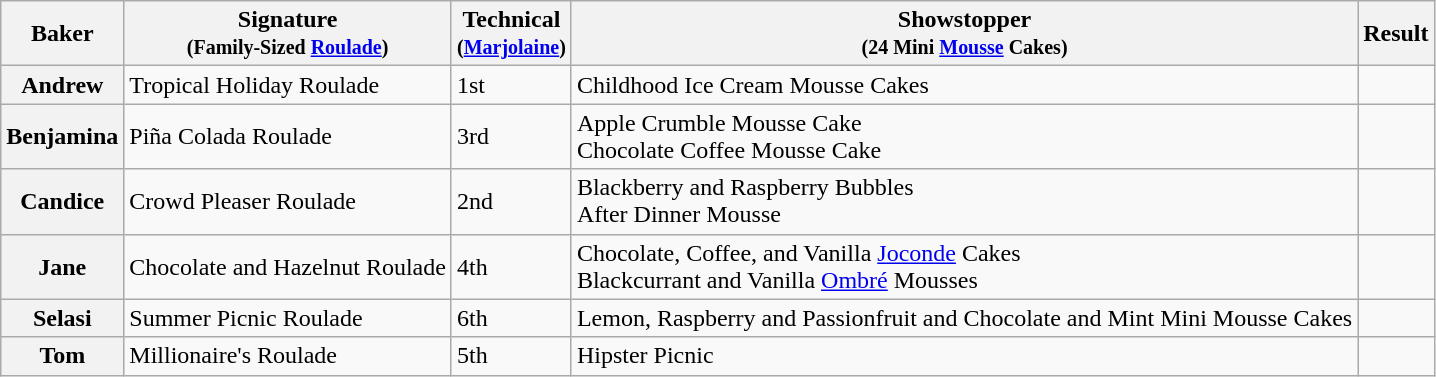<table class="wikitable sortable col3center sticky-header">
<tr>
<th scope="col">Baker</th>
<th scope="col" class="unsortable">Signature<br><small>(Family-Sized <a href='#'>Roulade</a>)</small></th>
<th scope="col">Technical<br><small>(<a href='#'>Marjolaine</a>)</small></th>
<th scope="col" class="unsortable">Showstopper<br><small>(24 Mini <a href='#'>Mousse</a> Cakes)</small></th>
<th scope="col">Result</th>
</tr>
<tr>
<th scope="row">Andrew</th>
<td>Tropical Holiday Roulade</td>
<td>1st</td>
<td>Childhood Ice Cream Mousse Cakes</td>
<td></td>
</tr>
<tr>
<th scope="row">Benjamina</th>
<td>Piña Colada Roulade</td>
<td>3rd</td>
<td>Apple Crumble Mousse Cake<br>Chocolate Coffee Mousse Cake</td>
<td></td>
</tr>
<tr>
<th scope="row">Candice</th>
<td>Crowd Pleaser Roulade</td>
<td>2nd</td>
<td>Blackberry and Raspberry Bubbles<br>After Dinner Mousse</td>
<td></td>
</tr>
<tr>
<th scope="row">Jane</th>
<td>Chocolate and Hazelnut Roulade</td>
<td>4th</td>
<td>Chocolate, Coffee, and Vanilla <a href='#'>Joconde</a> Cakes<br>Blackcurrant and Vanilla <a href='#'>Ombré</a> Mousses</td>
<td></td>
</tr>
<tr>
<th scope="row">Selasi</th>
<td>Summer Picnic Roulade</td>
<td>6th</td>
<td>Lemon, Raspberry and Passionfruit and Chocolate and Mint Mini Mousse Cakes</td>
<td></td>
</tr>
<tr>
<th scope="row">Tom</th>
<td>Millionaire's Roulade</td>
<td>5th</td>
<td>Hipster Picnic</td>
<td></td>
</tr>
</table>
